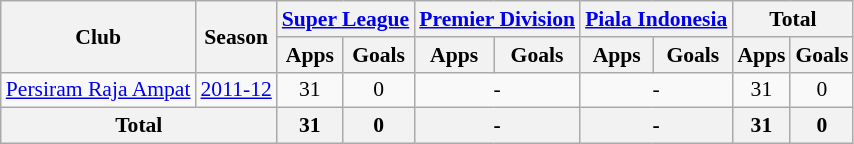<table class="wikitable" style="font-size:90%; text-align:center;">
<tr>
<th rowspan="2">Club</th>
<th rowspan="2">Season</th>
<th colspan="2"><a href='#'>Super League</a></th>
<th colspan="2"><a href='#'>Premier Division</a></th>
<th colspan="2"><a href='#'>Piala Indonesia</a></th>
<th colspan="2">Total</th>
</tr>
<tr>
<th>Apps</th>
<th>Goals</th>
<th>Apps</th>
<th>Goals</th>
<th>Apps</th>
<th>Goals</th>
<th>Apps</th>
<th>Goals</th>
</tr>
<tr>
<td rowspan="1"><a href='#'>Persiram Raja Ampat</a></td>
<td><a href='#'>2011-12</a></td>
<td>31</td>
<td>0</td>
<td colspan="2">-</td>
<td colspan="2">-</td>
<td>31</td>
<td>0</td>
</tr>
<tr>
<th colspan="2">Total</th>
<th>31</th>
<th>0</th>
<th colspan="2">-</th>
<th colspan="2">-</th>
<th>31</th>
<th>0</th>
</tr>
</table>
